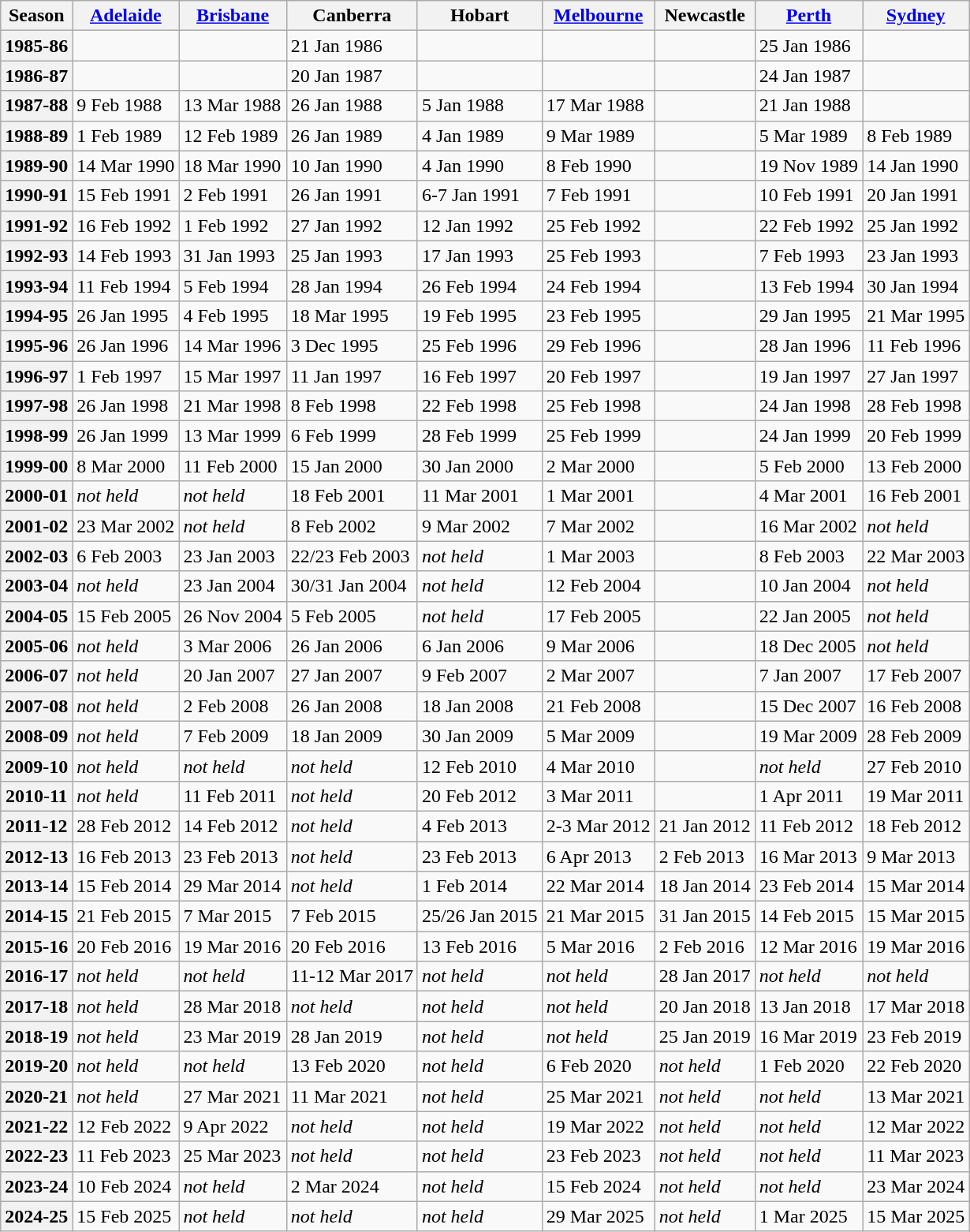<table class="wikitable plainrowheaders defaultright">
<tr>
<th scope="col">Season</th>
<th scope="col"><a href='#'>Adelaide</a></th>
<th scope="col"><a href='#'>Brisbane</a></th>
<th scope="col">Canberra</th>
<th scope="col">Hobart</th>
<th scope="col"><a href='#'>Melbourne</a></th>
<th scope="col">Newcastle</th>
<th scope="col"><a href='#'>Perth</a></th>
<th scope="col"><a href='#'>Sydney</a></th>
</tr>
<tr>
<th scope="row">1985-86</th>
<td></td>
<td></td>
<td>21 Jan 1986</td>
<td></td>
<td></td>
<td></td>
<td>25 Jan 1986</td>
<td></td>
</tr>
<tr>
<th scope="row">1986-87</th>
<td></td>
<td></td>
<td>20 Jan 1987</td>
<td></td>
<td></td>
<td></td>
<td>24 Jan 1987</td>
<td></td>
</tr>
<tr>
<th scope="row">1987-88</th>
<td>9 Feb 1988</td>
<td>13 Mar 1988</td>
<td>26 Jan 1988</td>
<td>5 Jan 1988</td>
<td>17 Mar 1988</td>
<td></td>
<td>21 Jan 1988</td>
<td></td>
</tr>
<tr>
<th scope="row">1988-89</th>
<td>1 Feb 1989</td>
<td>12 Feb 1989</td>
<td>26 Jan 1989</td>
<td>4 Jan 1989</td>
<td>9 Mar 1989</td>
<td></td>
<td>5 Mar 1989</td>
<td>8 Feb 1989</td>
</tr>
<tr>
<th scope="row">1989-90</th>
<td>14 Mar 1990</td>
<td>18 Mar 1990</td>
<td>10 Jan 1990</td>
<td>4 Jan 1990</td>
<td>8 Feb 1990</td>
<td></td>
<td>19 Nov 1989</td>
<td>14 Jan 1990</td>
</tr>
<tr>
<th scope="row">1990-91</th>
<td>15 Feb 1991</td>
<td>2 Feb 1991</td>
<td>26 Jan 1991</td>
<td>6-7 Jan 1991</td>
<td>7 Feb 1991</td>
<td></td>
<td>10 Feb 1991</td>
<td>20 Jan 1991</td>
</tr>
<tr>
<th scope="row">1991-92</th>
<td>16 Feb 1992</td>
<td>1 Feb 1992</td>
<td>27 Jan 1992</td>
<td>12 Jan 1992</td>
<td>25 Feb 1992</td>
<td></td>
<td>22 Feb 1992</td>
<td>25 Jan 1992</td>
</tr>
<tr>
<th scope="row">1992-93</th>
<td>14 Feb 1993</td>
<td>31 Jan 1993</td>
<td>25 Jan 1993</td>
<td>17 Jan 1993</td>
<td>25 Feb 1993</td>
<td></td>
<td>7 Feb 1993</td>
<td>23 Jan 1993</td>
</tr>
<tr>
<th scope="row">1993-94</th>
<td>11 Feb 1994</td>
<td>5 Feb 1994</td>
<td>28 Jan 1994</td>
<td>26 Feb 1994</td>
<td>24 Feb 1994</td>
<td></td>
<td>13 Feb 1994</td>
<td>30 Jan 1994</td>
</tr>
<tr>
<th scope="row">1994-95</th>
<td>26 Jan 1995</td>
<td>4 Feb 1995</td>
<td>18 Mar 1995</td>
<td>19 Feb 1995</td>
<td>23 Feb 1995</td>
<td></td>
<td>29 Jan 1995</td>
<td>21 Mar 1995</td>
</tr>
<tr>
<th scope="row">1995-96</th>
<td>26 Jan 1996</td>
<td>14 Mar 1996</td>
<td>3 Dec 1995</td>
<td>25 Feb 1996</td>
<td>29 Feb 1996</td>
<td></td>
<td>28 Jan 1996</td>
<td>11 Feb 1996</td>
</tr>
<tr>
<th scope="row">1996-97</th>
<td>1 Feb 1997</td>
<td>15 Mar 1997</td>
<td>11 Jan 1997</td>
<td>16 Feb 1997</td>
<td>20 Feb 1997</td>
<td></td>
<td>19 Jan 1997</td>
<td>27 Jan 1997</td>
</tr>
<tr>
<th scope="row">1997-98</th>
<td>26 Jan 1998</td>
<td>21 Mar 1998</td>
<td>8 Feb 1998</td>
<td>22 Feb 1998</td>
<td>25 Feb 1998</td>
<td></td>
<td>24 Jan 1998</td>
<td>28 Feb 1998</td>
</tr>
<tr>
<th scope="row">1998-99</th>
<td>26 Jan 1999</td>
<td>13 Mar 1999</td>
<td>6 Feb 1999</td>
<td>28 Feb 1999</td>
<td>25 Feb 1999</td>
<td></td>
<td>24 Jan 1999</td>
<td>20 Feb 1999</td>
</tr>
<tr>
<th scope="row">1999-00</th>
<td>8 Mar 2000</td>
<td>11 Feb 2000</td>
<td>15 Jan 2000</td>
<td>30 Jan 2000</td>
<td>2 Mar 2000</td>
<td></td>
<td>5 Feb 2000</td>
<td>13 Feb 2000</td>
</tr>
<tr>
<th scope="row">2000-01</th>
<td><em>not held</em></td>
<td><em>not held</em></td>
<td>18 Feb 2001</td>
<td>11 Mar 2001</td>
<td>1 Mar 2001</td>
<td></td>
<td>4 Mar 2001</td>
<td>16 Feb 2001</td>
</tr>
<tr>
<th scope="row">2001-02</th>
<td>23 Mar 2002</td>
<td><em>not held</em></td>
<td>8 Feb 2002</td>
<td>9 Mar 2002</td>
<td>7 Mar 2002</td>
<td></td>
<td>16 Mar 2002</td>
<td><em>not held</em></td>
</tr>
<tr>
<th scope="row">2002-03</th>
<td>6 Feb 2003</td>
<td>23 Jan 2003</td>
<td>22/23 Feb 2003</td>
<td><em>not held</em></td>
<td>1 Mar 2003</td>
<td></td>
<td>8 Feb 2003</td>
<td>22 Mar 2003</td>
</tr>
<tr>
<th scope="row">2003-04</th>
<td><em>not held</em></td>
<td>23 Jan 2004</td>
<td>30/31 Jan 2004</td>
<td><em>not held</em></td>
<td>12 Feb 2004</td>
<td></td>
<td>10 Jan 2004</td>
<td><em>not held</em></td>
</tr>
<tr>
<th scope="row">2004-05</th>
<td>15 Feb 2005</td>
<td>26 Nov 2004</td>
<td>5 Feb 2005</td>
<td><em>not held</em></td>
<td>17 Feb 2005</td>
<td></td>
<td>22 Jan 2005</td>
<td><em>not held</em></td>
</tr>
<tr>
<th scope="row">2005-06</th>
<td><em>not held</em></td>
<td>3 Mar 2006</td>
<td>26 Jan 2006</td>
<td>6 Jan 2006</td>
<td>9 Mar 2006</td>
<td></td>
<td>18 Dec 2005</td>
<td><em>not held</em></td>
</tr>
<tr>
<th scope="row">2006-07</th>
<td><em>not held</em></td>
<td>20 Jan 2007</td>
<td>27 Jan 2007</td>
<td>9 Feb 2007</td>
<td>2 Mar 2007</td>
<td></td>
<td>7 Jan 2007</td>
<td>17 Feb 2007</td>
</tr>
<tr>
<th scope="row">2007-08</th>
<td><em>not held</em></td>
<td>2 Feb 2008</td>
<td>26 Jan 2008</td>
<td>18 Jan 2008</td>
<td>21 Feb 2008</td>
<td></td>
<td>15 Dec 2007</td>
<td>16 Feb 2008</td>
</tr>
<tr>
<th scope="row">2008-09</th>
<td><em>not held</em></td>
<td>7 Feb 2009</td>
<td>18 Jan 2009</td>
<td>30 Jan 2009</td>
<td>5 Mar 2009</td>
<td></td>
<td>19 Mar 2009</td>
<td>28 Feb 2009</td>
</tr>
<tr>
<th scope="row">2009-10</th>
<td><em>not held</em></td>
<td><em>not held</em></td>
<td><em>not held</em></td>
<td>12 Feb 2010</td>
<td>4 Mar 2010</td>
<td></td>
<td><em>not held</em></td>
<td>27 Feb 2010</td>
</tr>
<tr>
<th scope="row">2010-11</th>
<td><em>not held</em></td>
<td>11 Feb 2011</td>
<td><em>not held</em></td>
<td>20 Feb 2012</td>
<td>3 Mar 2011</td>
<td></td>
<td>1 Apr 2011</td>
<td>19 Mar 2011</td>
</tr>
<tr>
<th scope="row">2011-12</th>
<td>28 Feb 2012</td>
<td>14 Feb 2012</td>
<td><em>not held</em></td>
<td>4 Feb 2013</td>
<td>2-3 Mar 2012</td>
<td>21 Jan 2012</td>
<td>11 Feb 2012</td>
<td>18 Feb 2012</td>
</tr>
<tr>
<th scope="row">2012-13</th>
<td>16 Feb 2013</td>
<td>23 Feb 2013</td>
<td><em>not held</em></td>
<td>23 Feb 2013</td>
<td>6 Apr 2013</td>
<td>2 Feb 2013</td>
<td>16 Mar 2013</td>
<td>9 Mar 2013</td>
</tr>
<tr>
<th scope="row">2013-14</th>
<td>15 Feb 2014</td>
<td>29 Mar 2014</td>
<td><em>not held</em></td>
<td>1 Feb 2014</td>
<td>22 Mar 2014</td>
<td>18 Jan 2014</td>
<td>23 Feb 2014</td>
<td>15 Mar 2014</td>
</tr>
<tr>
<th scope="row">2014-15</th>
<td>21 Feb 2015</td>
<td>7 Mar 2015</td>
<td>7 Feb 2015</td>
<td>25/26 Jan 2015</td>
<td>21 Mar 2015</td>
<td>31 Jan 2015</td>
<td>14 Feb 2015</td>
<td>15 Mar 2015</td>
</tr>
<tr>
<th scope="row">2015-16</th>
<td>20 Feb 2016</td>
<td>19 Mar 2016</td>
<td>20 Feb 2016</td>
<td>13 Feb 2016</td>
<td>5 Mar 2016</td>
<td>2 Feb 2016</td>
<td>12 Mar 2016</td>
<td>19 Mar 2016</td>
</tr>
<tr>
<th scope="row">2016-17</th>
<td><em>not held</em></td>
<td><em>not held</em></td>
<td>11-12 Mar 2017</td>
<td><em>not held</em></td>
<td><em>not held</em></td>
<td>28 Jan 2017</td>
<td><em>not held</em></td>
<td><em>not held</em></td>
</tr>
<tr>
<th scope="row">2017-18</th>
<td><em>not held</em></td>
<td>28 Mar 2018</td>
<td><em>not held</em></td>
<td><em>not held</em></td>
<td><em>not held</em></td>
<td>20 Jan 2018</td>
<td>13 Jan 2018</td>
<td>17 Mar 2018</td>
</tr>
<tr>
<th scope="row">2018-19</th>
<td><em>not held</em></td>
<td>23 Mar 2019</td>
<td>28 Jan 2019</td>
<td><em>not held</em></td>
<td><em>not held</em></td>
<td>25 Jan 2019</td>
<td>16 Mar 2019</td>
<td>23 Feb 2019</td>
</tr>
<tr>
<th scope="row">2019-20</th>
<td><em>not held</em></td>
<td><em>not held</em></td>
<td>13 Feb 2020</td>
<td><em>not held</em></td>
<td>6 Feb 2020</td>
<td><em>not held</em></td>
<td>1 Feb 2020</td>
<td>22 Feb 2020</td>
</tr>
<tr>
<th scope="row">2020-21</th>
<td><em>not held</em></td>
<td>27 Mar 2021</td>
<td>11 Mar 2021</td>
<td><em>not held</em></td>
<td>25 Mar 2021</td>
<td><em>not held</em></td>
<td><em>not held</em></td>
<td>13 Mar 2021</td>
</tr>
<tr>
<th scope="row">2021-22</th>
<td>12 Feb 2022</td>
<td>9 Apr 2022</td>
<td><em>not held</em></td>
<td><em>not held</em></td>
<td>19 Mar 2022</td>
<td><em>not held</em></td>
<td><em>not held</em></td>
<td>12 Mar 2022</td>
</tr>
<tr>
<th scope="row">2022-23</th>
<td>11 Feb 2023</td>
<td>25 Mar 2023</td>
<td><em>not held</em></td>
<td><em>not held</em></td>
<td>23 Feb 2023</td>
<td><em>not held</em></td>
<td><em>not held</em></td>
<td>11 Mar 2023</td>
</tr>
<tr>
<th scope="row">2023-24</th>
<td>10 Feb 2024</td>
<td><em>not held</em></td>
<td>2 Mar 2024</td>
<td><em>not held</em></td>
<td>15 Feb 2024</td>
<td><em>not held</em></td>
<td><em>not held</em></td>
<td>23 Mar 2024</td>
</tr>
<tr>
<th scope="row">2024-25</th>
<td>15 Feb 2025</td>
<td><em>not held</em></td>
<td><em>not held</em></td>
<td><em>not held</em></td>
<td>29 Mar 2025</td>
<td><em>not held</em></td>
<td>1 Mar 2025</td>
<td>15 Mar 2025</td>
</tr>
</table>
